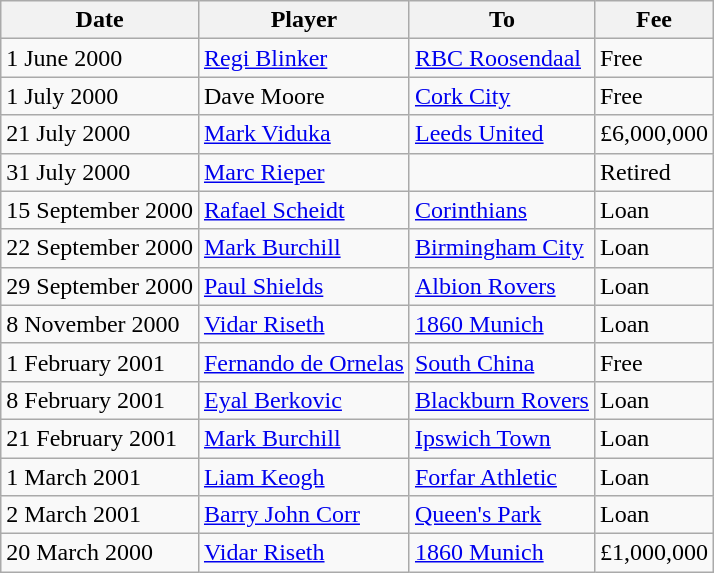<table class="wikitable sortable">
<tr>
<th>Date</th>
<th>Player</th>
<th>To</th>
<th>Fee</th>
</tr>
<tr>
<td>1 June 2000</td>
<td> <a href='#'>Regi Blinker</a></td>
<td> <a href='#'>RBC Roosendaal</a></td>
<td>Free</td>
</tr>
<tr>
<td>1 July 2000</td>
<td> Dave Moore</td>
<td> <a href='#'>Cork City</a></td>
<td>Free</td>
</tr>
<tr>
<td>21 July 2000</td>
<td> <a href='#'>Mark Viduka</a></td>
<td> <a href='#'>Leeds United</a></td>
<td>£6,000,000</td>
</tr>
<tr>
<td>31 July 2000</td>
<td> <a href='#'>Marc Rieper</a></td>
<td></td>
<td>Retired</td>
</tr>
<tr>
<td>15 September 2000</td>
<td> <a href='#'>Rafael Scheidt</a></td>
<td> <a href='#'>Corinthians</a></td>
<td>Loan</td>
</tr>
<tr>
<td>22 September 2000</td>
<td> <a href='#'>Mark Burchill</a></td>
<td> <a href='#'>Birmingham City</a></td>
<td>Loan</td>
</tr>
<tr>
<td>29 September 2000</td>
<td> <a href='#'>Paul Shields</a></td>
<td> <a href='#'>Albion Rovers</a></td>
<td>Loan</td>
</tr>
<tr>
<td>8 November 2000</td>
<td> <a href='#'>Vidar Riseth</a></td>
<td> <a href='#'>1860 Munich</a></td>
<td>Loan</td>
</tr>
<tr>
<td>1 February 2001</td>
<td> <a href='#'>Fernando de Ornelas</a></td>
<td> <a href='#'>South China</a></td>
<td>Free</td>
</tr>
<tr>
<td>8 February 2001</td>
<td> <a href='#'>Eyal Berkovic</a></td>
<td> <a href='#'>Blackburn Rovers</a></td>
<td>Loan</td>
</tr>
<tr>
<td>21 February 2001</td>
<td> <a href='#'>Mark Burchill</a></td>
<td> <a href='#'>Ipswich Town</a></td>
<td>Loan</td>
</tr>
<tr>
<td>1 March 2001</td>
<td> <a href='#'>Liam Keogh</a></td>
<td> <a href='#'>Forfar Athletic</a></td>
<td>Loan</td>
</tr>
<tr>
<td>2 March 2001</td>
<td> <a href='#'>Barry John Corr</a></td>
<td> <a href='#'>Queen's Park</a></td>
<td>Loan</td>
</tr>
<tr>
<td>20 March 2000</td>
<td> <a href='#'>Vidar Riseth</a></td>
<td> <a href='#'>1860 Munich</a></td>
<td>£1,000,000</td>
</tr>
</table>
